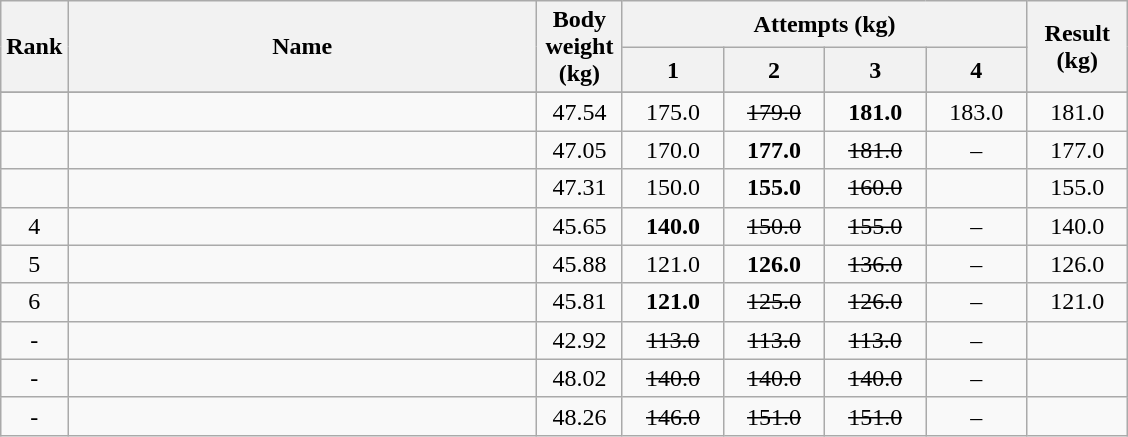<table class="wikitable" style="text-align:center;">
<tr>
<th rowspan=2>Rank</th>
<th rowspan=2 width=305>Name</th>
<th rowspan=2 width=50>Body weight (kg)</th>
<th colspan=4>Attempts (kg)</th>
<th rowspan=2 width=60>Result (kg)</th>
</tr>
<tr>
<th width=60>1</th>
<th width=60>2</th>
<th width=60>3</th>
<th width=60>4</th>
</tr>
<tr>
</tr>
<tr>
<td></td>
<td align=left></td>
<td>47.54</td>
<td>175.0</td>
<td><s>179.0</s></td>
<td><strong>181.0</strong></td>
<td>183.0  </td>
<td>181.0</td>
</tr>
<tr>
<td></td>
<td align=left></td>
<td>47.05</td>
<td>170.0</td>
<td><strong>177.0</strong></td>
<td><s>181.0</s></td>
<td>–</td>
<td>177.0</td>
</tr>
<tr>
<td></td>
<td align=left></td>
<td>47.31</td>
<td>150.0</td>
<td><strong>155.0</strong></td>
<td><s>160.0</s></td>
<td></td>
<td>155.0</td>
</tr>
<tr>
<td>4</td>
<td align=left></td>
<td>45.65</td>
<td><strong>140.0</strong></td>
<td><s>150.0</s></td>
<td><s>155.0</s></td>
<td>–</td>
<td>140.0</td>
</tr>
<tr>
<td>5</td>
<td align=left></td>
<td>45.88</td>
<td>121.0</td>
<td><strong>126.0</strong></td>
<td><s>136.0</s></td>
<td>–</td>
<td>126.0</td>
</tr>
<tr>
<td>6</td>
<td align=left></td>
<td>45.81</td>
<td><strong>121.0</strong></td>
<td><s>125.0</s></td>
<td><s>126.0</s></td>
<td>–</td>
<td>121.0</td>
</tr>
<tr>
<td>-</td>
<td align=left></td>
<td>42.92</td>
<td><s>113.0</s></td>
<td><s>113.0</s></td>
<td><s>113.0</s></td>
<td>–</td>
<td></td>
</tr>
<tr>
<td>-</td>
<td align=left></td>
<td>48.02</td>
<td><s>140.0</s></td>
<td><s>140.0</s></td>
<td><s>140.0</s></td>
<td>–</td>
<td></td>
</tr>
<tr>
<td>-</td>
<td align=left></td>
<td>48.26</td>
<td><s>146.0</s></td>
<td><s>151.0</s></td>
<td><s>151.0</s></td>
<td>–</td>
<td></td>
</tr>
</table>
